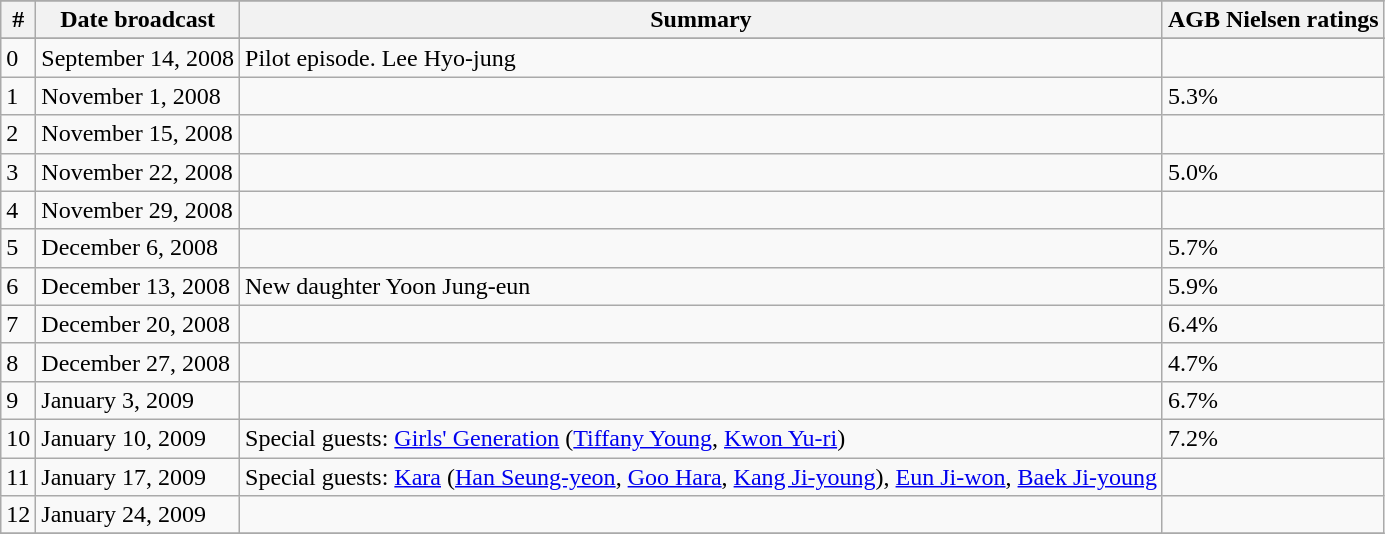<table class="wikitable">
<tr bgcolor="#CCCBCC">
</tr>
<tr>
<th><strong>#</strong></th>
<th><strong>Date broadcast</strong></th>
<th><strong>Summary</strong></th>
<th>AGB Nielsen ratings</th>
</tr>
<tr>
</tr>
<tr>
<td>0</td>
<td>September 14, 2008</td>
<td>Pilot episode. Lee Hyo-jung</td>
<td></td>
</tr>
<tr>
<td>1</td>
<td>November 1, 2008</td>
<td></td>
<td>5.3%</td>
</tr>
<tr>
<td>2</td>
<td>November 15, 2008</td>
<td></td>
<td></td>
</tr>
<tr>
<td>3</td>
<td>November 22, 2008</td>
<td></td>
<td>5.0%</td>
</tr>
<tr>
<td>4</td>
<td>November 29, 2008</td>
<td></td>
<td></td>
</tr>
<tr>
<td>5</td>
<td>December 6, 2008</td>
<td></td>
<td>5.7%</td>
</tr>
<tr>
<td>6</td>
<td>December 13, 2008</td>
<td>New daughter Yoon Jung-eun</td>
<td>5.9%</td>
</tr>
<tr>
<td>7</td>
<td>December 20, 2008</td>
<td></td>
<td>6.4%</td>
</tr>
<tr>
<td>8</td>
<td>December 27, 2008</td>
<td></td>
<td>4.7%</td>
</tr>
<tr>
<td>9</td>
<td>January 3, 2009</td>
<td></td>
<td>6.7%</td>
</tr>
<tr>
<td>10</td>
<td>January 10, 2009</td>
<td>Special guests: <a href='#'>Girls' Generation</a> (<a href='#'>Tiffany Young</a>, <a href='#'>Kwon Yu-ri</a>)</td>
<td>7.2%</td>
</tr>
<tr>
<td>11</td>
<td>January 17, 2009</td>
<td>Special guests: <a href='#'>Kara</a> (<a href='#'>Han Seung-yeon</a>, <a href='#'>Goo Hara</a>, <a href='#'>Kang Ji-young</a>), <a href='#'>Eun Ji-won</a>, <a href='#'>Baek Ji-young</a></td>
<td></td>
</tr>
<tr>
<td>12</td>
<td>January 24, 2009</td>
<td></td>
<td></td>
</tr>
<tr>
</tr>
</table>
